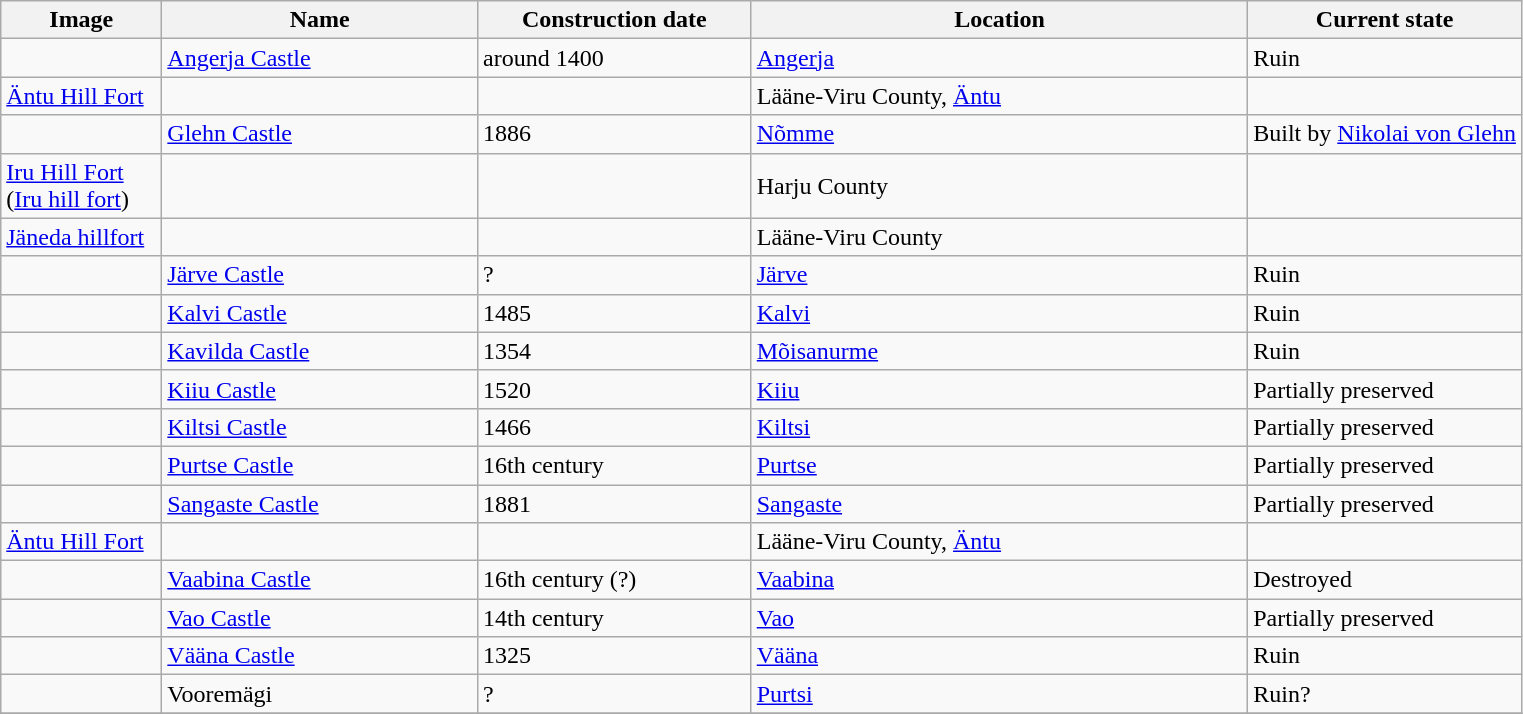<table class="sortable wikitable">
<tr valign=bottom>
<th width=100px>Image</th>
<th width=>Name</th>
<th width=18%>Construction  date</th>
<th width=>Location</th>
<th width=18%>Current state</th>
</tr>
<tr>
<td></td>
<td><a href='#'>Angerja Castle</a></td>
<td data-sort-value="1400">around 1400</td>
<td><a href='#'>Angerja</a></td>
<td>Ruin</td>
</tr>
<tr>
<td><a href='#'>Äntu Hill Fort</a></td>
<td></td>
<td></td>
<td>Lääne-Viru County, <a href='#'>Äntu</a></td>
<td></td>
</tr>
<tr>
<td></td>
<td><a href='#'>Glehn Castle</a></td>
<td>1886</td>
<td><a href='#'>Nõmme</a></td>
<td>Built by <a href='#'>Nikolai von Glehn</a></td>
</tr>
<tr>
<td><a href='#'>Iru Hill Fort</a> (<a href='#'>Iru hill fort</a>)</td>
<td></td>
<td></td>
<td>Harju County</td>
<td></td>
</tr>
<tr>
<td><a href='#'>Jäneda hillfort</a></td>
<td></td>
<td></td>
<td>Lääne-Viru County</td>
<td></td>
</tr>
<tr>
<td></td>
<td><a href='#'>Järve Castle</a></td>
<td data-sort-value="9999">?</td>
<td><a href='#'>Järve</a></td>
<td>Ruin</td>
</tr>
<tr>
<td></td>
<td><a href='#'>Kalvi Castle</a></td>
<td>1485</td>
<td><a href='#'>Kalvi</a></td>
<td>Ruin</td>
</tr>
<tr>
<td></td>
<td><a href='#'>Kavilda Castle</a></td>
<td>1354</td>
<td><a href='#'>Mõisanurme</a></td>
<td>Ruin</td>
</tr>
<tr>
<td></td>
<td><a href='#'>Kiiu Castle</a></td>
<td>1520</td>
<td><a href='#'>Kiiu</a></td>
<td>Partially preserved</td>
</tr>
<tr>
<td></td>
<td><a href='#'>Kiltsi Castle</a></td>
<td>1466</td>
<td><a href='#'>Kiltsi</a></td>
<td>Partially preserved</td>
</tr>
<tr>
<td></td>
<td><a href='#'>Purtse Castle</a></td>
<td data-sort-value="1600">16th century</td>
<td><a href='#'>Purtse</a></td>
<td>Partially preserved</td>
</tr>
<tr>
<td></td>
<td><a href='#'>Sangaste Castle</a></td>
<td>1881</td>
<td><a href='#'>Sangaste</a></td>
<td>Partially preserved</td>
</tr>
<tr>
<td><a href='#'>Äntu Hill Fort</a></td>
<td></td>
<td></td>
<td>Lääne-Viru County, <a href='#'>Äntu</a></td>
<td></td>
</tr>
<tr>
<td></td>
<td><a href='#'>Vaabina Castle</a></td>
<td data-sort-value="1600">16th century (?)</td>
<td><a href='#'>Vaabina</a></td>
<td>Destroyed</td>
</tr>
<tr>
<td></td>
<td><a href='#'>Vao Castle</a></td>
<td data-sort-value="1400">14th century</td>
<td><a href='#'>Vao</a></td>
<td>Partially preserved</td>
</tr>
<tr>
<td></td>
<td><a href='#'>Vääna Castle</a></td>
<td>1325</td>
<td><a href='#'>Vääna</a></td>
<td>Ruin</td>
</tr>
<tr>
<td></td>
<td>Vooremägi</td>
<td data-sort-value="9999">?</td>
<td><a href='#'>Purtsi</a></td>
<td>Ruin?</td>
</tr>
<tr>
</tr>
</table>
